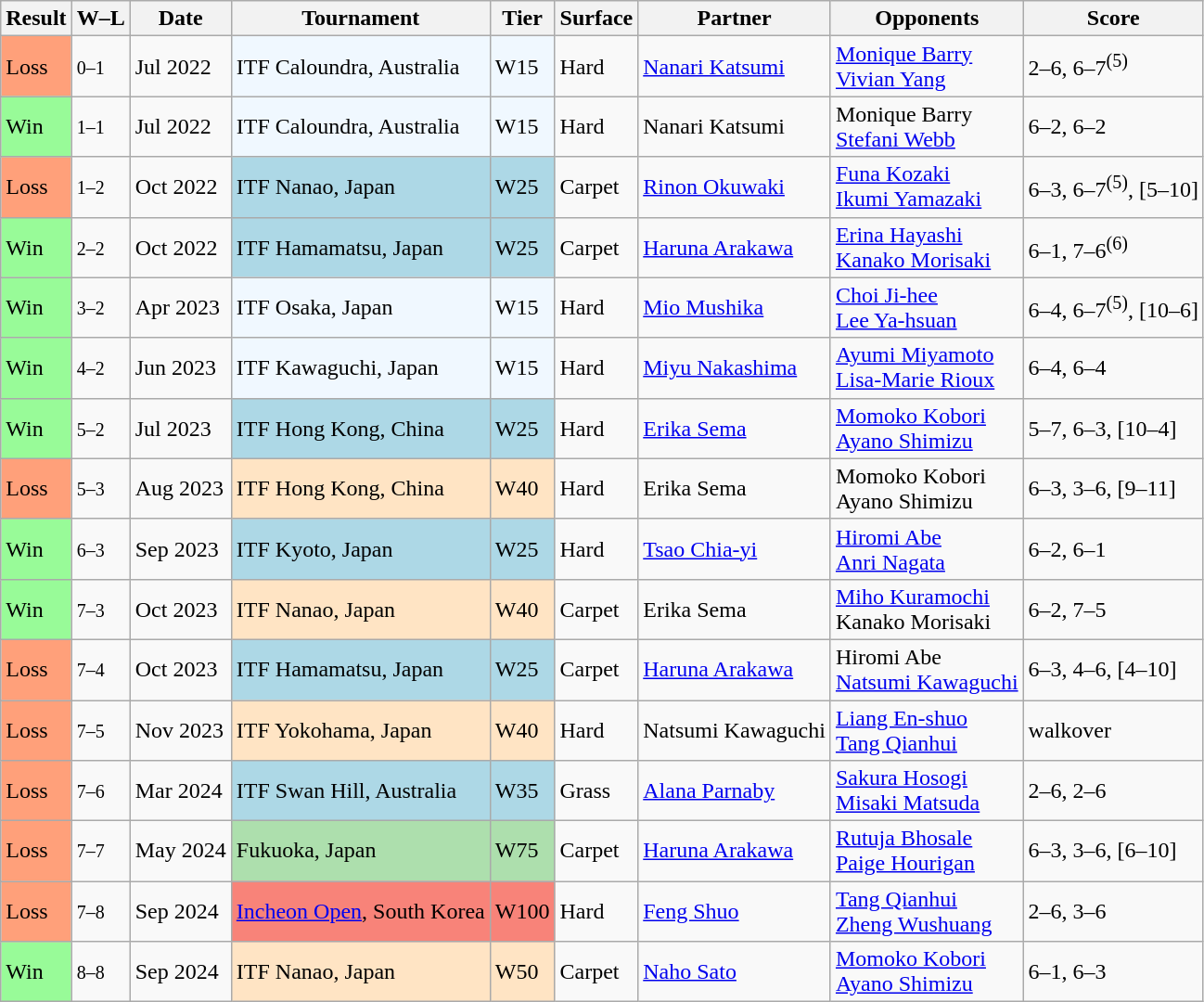<table class="wikitable sortable">
<tr>
<th>Result</th>
<th class="unsortable">W–L</th>
<th>Date</th>
<th>Tournament</th>
<th>Tier</th>
<th>Surface</th>
<th>Partner</th>
<th>Opponents</th>
<th class="unsortable">Score</th>
</tr>
<tr>
<td bgcolor="ffa07a">Loss</td>
<td><small>0–1</small></td>
<td>Jul 2022</td>
<td style="background:#f0f8ff">ITF Caloundra, Australia</td>
<td style="background:#f0f8ff">W15</td>
<td>Hard</td>
<td> <a href='#'>Nanari Katsumi</a></td>
<td> <a href='#'>Monique Barry</a> <br>  <a href='#'>Vivian Yang</a></td>
<td>2–6, 6–7<sup>(5)</sup></td>
</tr>
<tr>
<td bgcolor="98FB98">Win</td>
<td><small>1–1</small></td>
<td>Jul 2022</td>
<td style="background:#f0f8ff">ITF Caloundra, Australia</td>
<td style="background:#f0f8ff">W15</td>
<td>Hard</td>
<td> Nanari Katsumi</td>
<td> Monique Barry <br>  <a href='#'>Stefani Webb</a></td>
<td>6–2, 6–2</td>
</tr>
<tr>
<td bgcolor="ffa07a">Loss</td>
<td><small>1–2</small></td>
<td>Oct 2022</td>
<td style="background:lightblue">ITF Nanao, Japan</td>
<td style="background:lightblue">W25</td>
<td>Carpet</td>
<td> <a href='#'>Rinon Okuwaki</a></td>
<td> <a href='#'>Funa Kozaki</a> <br>  <a href='#'>Ikumi Yamazaki</a></td>
<td>6–3, 6–7<sup>(5)</sup>, [5–10]</td>
</tr>
<tr>
<td bgcolor="98FB98">Win</td>
<td><small>2–2</small></td>
<td>Oct 2022</td>
<td style="background:lightblue">ITF Hamamatsu, Japan</td>
<td style="background:lightblue">W25</td>
<td>Carpet</td>
<td> <a href='#'>Haruna Arakawa</a></td>
<td> <a href='#'>Erina Hayashi</a> <br>  <a href='#'>Kanako Morisaki</a></td>
<td>6–1, 7–6<sup>(6)</sup></td>
</tr>
<tr>
<td bgcolor="98FB98">Win</td>
<td><small>3–2</small></td>
<td>Apr 2023</td>
<td style="background:#f0f8ff">ITF Osaka, Japan</td>
<td style="background:#f0f8ff">W15</td>
<td>Hard</td>
<td> <a href='#'>Mio Mushika</a></td>
<td> <a href='#'>Choi Ji-hee</a> <br>  <a href='#'>Lee Ya-hsuan</a></td>
<td>6–4, 6–7<sup>(5)</sup>, [10–6]</td>
</tr>
<tr>
<td bgcolor="98FB98">Win</td>
<td><small>4–2</small></td>
<td>Jun 2023</td>
<td style="background:#f0f8ff">ITF Kawaguchi, Japan</td>
<td style="background:#f0f8ff">W15</td>
<td>Hard</td>
<td> <a href='#'>Miyu Nakashima</a></td>
<td> <a href='#'>Ayumi Miyamoto</a> <br>  <a href='#'>Lisa-Marie Rioux</a></td>
<td>6–4, 6–4</td>
</tr>
<tr>
<td bgcolor="98FB98">Win</td>
<td><small>5–2</small></td>
<td>Jul 2023</td>
<td style="background:lightblue">ITF Hong Kong, China</td>
<td style="background:lightblue">W25</td>
<td>Hard</td>
<td> <a href='#'>Erika Sema</a></td>
<td> <a href='#'>Momoko Kobori</a> <br>  <a href='#'>Ayano Shimizu</a></td>
<td>5–7, 6–3, [10–4]</td>
</tr>
<tr>
<td bgcolor="ffa07a">Loss</td>
<td><small>5–3</small></td>
<td>Aug 2023</td>
<td style="background:#ffe4c4">ITF Hong Kong, China</td>
<td style="background:#ffe4c4">W40</td>
<td>Hard</td>
<td> Erika Sema</td>
<td> Momoko Kobori <br>  Ayano Shimizu</td>
<td>6–3, 3–6, [9–11]</td>
</tr>
<tr>
<td bgcolor="98FB98">Win</td>
<td><small>6–3</small></td>
<td>Sep 2023</td>
<td style="background:lightblue">ITF Kyoto, Japan</td>
<td style="background:lightblue">W25</td>
<td>Hard</td>
<td> <a href='#'>Tsao Chia-yi</a></td>
<td> <a href='#'>Hiromi Abe</a> <br>  <a href='#'>Anri Nagata</a></td>
<td>6–2, 6–1</td>
</tr>
<tr>
<td bgcolor="98FB98">Win</td>
<td><small>7–3</small></td>
<td>Oct 2023</td>
<td style="background:#ffe4c4">ITF Nanao, Japan</td>
<td style="background:#ffe4c4">W40</td>
<td>Carpet</td>
<td> Erika Sema</td>
<td> <a href='#'>Miho Kuramochi</a> <br>  Kanako Morisaki</td>
<td>6–2, 7–5</td>
</tr>
<tr>
<td bgcolor="ffa07a">Loss</td>
<td><small>7–4</small></td>
<td>Oct 2023</td>
<td style="background:lightblue">ITF Hamamatsu, Japan</td>
<td style="background:lightblue">W25</td>
<td>Carpet</td>
<td> <a href='#'>Haruna Arakawa</a></td>
<td> Hiromi Abe <br>  <a href='#'>Natsumi Kawaguchi</a></td>
<td>6–3, 4–6, [4–10]</td>
</tr>
<tr>
<td bgcolor="ffa07a">Loss</td>
<td><small>7–5</small></td>
<td>Nov 2023</td>
<td style="background:#ffe4c4">ITF Yokohama, Japan</td>
<td style="background:#ffe4c4">W40</td>
<td>Hard</td>
<td> Natsumi Kawaguchi</td>
<td> <a href='#'>Liang En-shuo</a> <br>  <a href='#'>Tang Qianhui</a></td>
<td>walkover</td>
</tr>
<tr>
<td bgcolor="ffa07a">Loss</td>
<td><small>7–6</small></td>
<td>Mar 2024</td>
<td style="background:lightblue">ITF Swan Hill, Australia</td>
<td style="background:lightblue">W35</td>
<td>Grass</td>
<td> <a href='#'>Alana Parnaby</a></td>
<td> <a href='#'>Sakura Hosogi</a> <br>  <a href='#'>Misaki Matsuda</a></td>
<td>2–6, 2–6</td>
</tr>
<tr>
<td bgcolor="ffa07a">Loss</td>
<td><small>7–7</small></td>
<td>May 2024</td>
<td style="background:#addfad;">Fukuoka, Japan</td>
<td style="background:#addfad;">W75</td>
<td>Carpet</td>
<td> <a href='#'>Haruna Arakawa</a></td>
<td> <a href='#'>Rutuja Bhosale</a> <br>  <a href='#'>Paige Hourigan</a></td>
<td>6–3, 3–6, [6–10]</td>
</tr>
<tr>
<td style="background:#ffa07a;">Loss</td>
<td><small>7–8</small></td>
<td>Sep 2024</td>
<td style="background:#f88379;"><a href='#'>Incheon Open</a>, South Korea</td>
<td style="background:#f88379;">W100</td>
<td>Hard</td>
<td> <a href='#'>Feng Shuo</a></td>
<td> <a href='#'>Tang Qianhui</a> <br>  <a href='#'>Zheng Wushuang</a></td>
<td>2–6, 3–6</td>
</tr>
<tr>
<td style="background:#98fb98;">Win</td>
<td><small>8–8</small></td>
<td>Sep 2024</td>
<td style="background:#ffe4c4">ITF Nanao, Japan</td>
<td style="background:#ffe4c4">W50</td>
<td>Carpet</td>
<td> <a href='#'>Naho Sato</a></td>
<td> <a href='#'>Momoko Kobori</a><br> <a href='#'>Ayano Shimizu</a></td>
<td>6–1, 6–3</td>
</tr>
</table>
